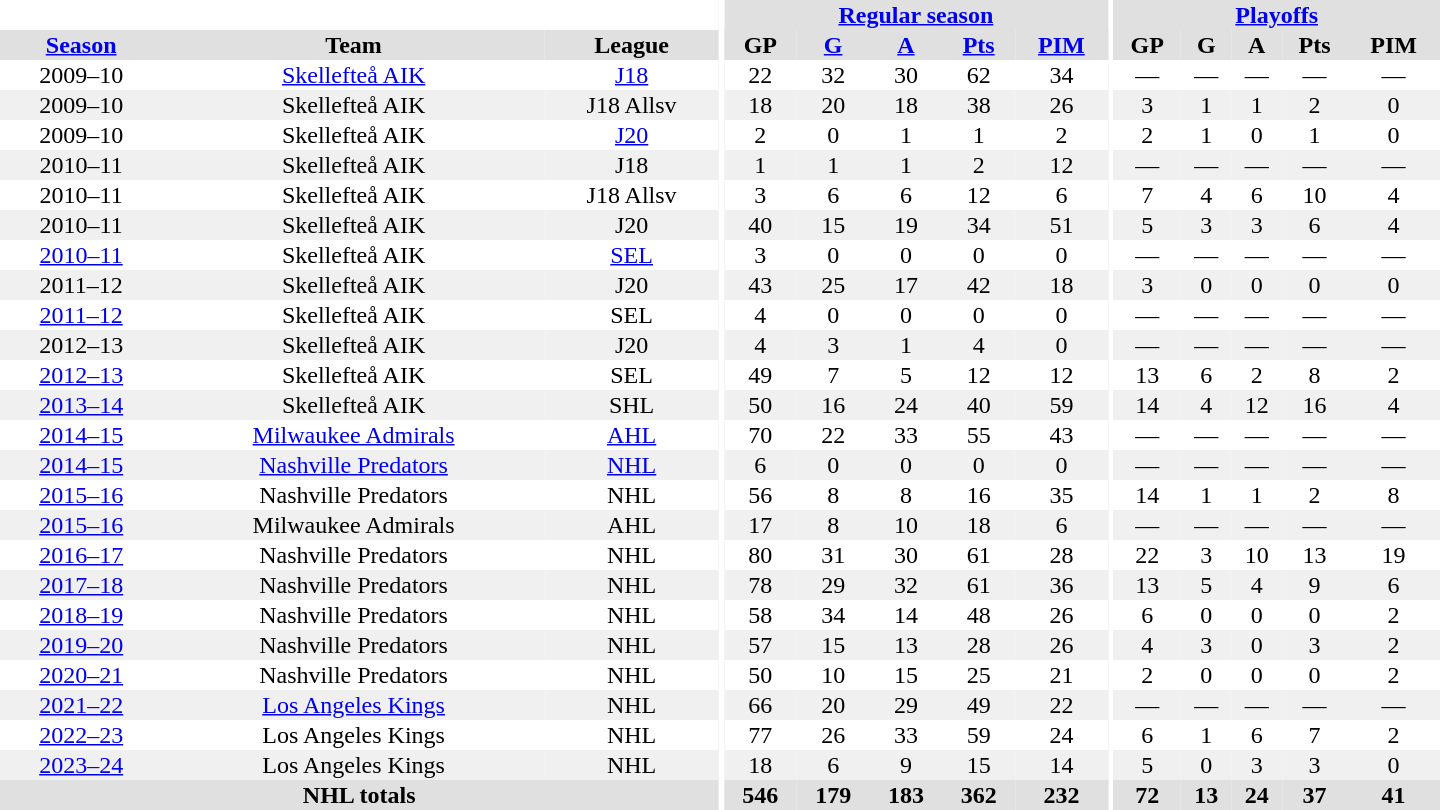<table border="0" cellpadding="1" cellspacing="0" style="text-align:center; width:60em;">
<tr bgcolor="#e0e0e0">
<th colspan="3" bgcolor="#ffffff"></th>
<th rowspan="99" bgcolor="#ffffff"></th>
<th colspan="5"><a href='#'>Regular season</a></th>
<th rowspan="99" bgcolor="#ffffff"></th>
<th colspan="5"><a href='#'>Playoffs</a></th>
</tr>
<tr bgcolor="#e0e0e0">
<th><a href='#'>Season</a></th>
<th>Team</th>
<th>League</th>
<th>GP</th>
<th><a href='#'>G</a></th>
<th><a href='#'>A</a></th>
<th><a href='#'>Pts</a></th>
<th><a href='#'>PIM</a></th>
<th>GP</th>
<th>G</th>
<th>A</th>
<th>Pts</th>
<th>PIM</th>
</tr>
<tr>
<td>2009–10</td>
<td><a href='#'>Skellefteå AIK</a></td>
<td><a href='#'>J18</a></td>
<td>22</td>
<td>32</td>
<td>30</td>
<td>62</td>
<td>34</td>
<td>—</td>
<td>—</td>
<td>—</td>
<td>—</td>
<td>—</td>
</tr>
<tr bgcolor="#f0f0f0">
<td>2009–10</td>
<td>Skellefteå AIK</td>
<td>J18 Allsv</td>
<td>18</td>
<td>20</td>
<td>18</td>
<td>38</td>
<td>26</td>
<td>3</td>
<td>1</td>
<td>1</td>
<td>2</td>
<td>0</td>
</tr>
<tr>
<td>2009–10</td>
<td>Skellefteå AIK</td>
<td><a href='#'>J20</a></td>
<td>2</td>
<td>0</td>
<td>1</td>
<td>1</td>
<td>2</td>
<td>2</td>
<td>1</td>
<td>0</td>
<td>1</td>
<td>0</td>
</tr>
<tr bgcolor="#f0f0f0">
<td>2010–11</td>
<td>Skellefteå AIK</td>
<td>J18</td>
<td>1</td>
<td>1</td>
<td>1</td>
<td>2</td>
<td>12</td>
<td>—</td>
<td>—</td>
<td>—</td>
<td>—</td>
<td>—</td>
</tr>
<tr>
<td>2010–11</td>
<td>Skellefteå AIK</td>
<td>J18 Allsv</td>
<td>3</td>
<td>6</td>
<td>6</td>
<td>12</td>
<td>6</td>
<td>7</td>
<td>4</td>
<td>6</td>
<td>10</td>
<td>4</td>
</tr>
<tr bgcolor="#f0f0f0">
<td>2010–11</td>
<td>Skellefteå AIK</td>
<td>J20</td>
<td>40</td>
<td>15</td>
<td>19</td>
<td>34</td>
<td>51</td>
<td>5</td>
<td>3</td>
<td>3</td>
<td>6</td>
<td>4</td>
</tr>
<tr>
<td><a href='#'>2010–11</a></td>
<td>Skellefteå AIK</td>
<td><a href='#'>SEL</a></td>
<td>3</td>
<td>0</td>
<td>0</td>
<td>0</td>
<td>0</td>
<td>—</td>
<td>—</td>
<td>—</td>
<td>—</td>
<td>—</td>
</tr>
<tr bgcolor="#f0f0f0">
<td>2011–12</td>
<td>Skellefteå AIK</td>
<td>J20</td>
<td>43</td>
<td>25</td>
<td>17</td>
<td>42</td>
<td>18</td>
<td>3</td>
<td>0</td>
<td>0</td>
<td>0</td>
<td>0</td>
</tr>
<tr>
<td><a href='#'>2011–12</a></td>
<td>Skellefteå AIK</td>
<td>SEL</td>
<td>4</td>
<td>0</td>
<td>0</td>
<td>0</td>
<td>0</td>
<td>—</td>
<td>—</td>
<td>—</td>
<td>—</td>
<td>—</td>
</tr>
<tr bgcolor="#f0f0f0">
<td>2012–13</td>
<td>Skellefteå AIK</td>
<td>J20</td>
<td>4</td>
<td>3</td>
<td>1</td>
<td>4</td>
<td>0</td>
<td>—</td>
<td>—</td>
<td>—</td>
<td>—</td>
<td>—</td>
</tr>
<tr>
<td><a href='#'>2012–13</a></td>
<td>Skellefteå AIK</td>
<td>SEL</td>
<td>49</td>
<td>7</td>
<td>5</td>
<td>12</td>
<td>12</td>
<td>13</td>
<td>6</td>
<td>2</td>
<td>8</td>
<td>2</td>
</tr>
<tr bgcolor="#f0f0f0">
<td><a href='#'>2013–14</a></td>
<td>Skellefteå AIK</td>
<td>SHL</td>
<td>50</td>
<td>16</td>
<td>24</td>
<td>40</td>
<td>59</td>
<td>14</td>
<td>4</td>
<td>12</td>
<td>16</td>
<td>4</td>
</tr>
<tr>
<td><a href='#'>2014–15</a></td>
<td><a href='#'>Milwaukee Admirals</a></td>
<td><a href='#'>AHL</a></td>
<td>70</td>
<td>22</td>
<td>33</td>
<td>55</td>
<td>43</td>
<td>—</td>
<td>—</td>
<td>—</td>
<td>—</td>
<td>—</td>
</tr>
<tr bgcolor="#f0f0f0">
<td><a href='#'>2014–15</a></td>
<td><a href='#'>Nashville Predators</a></td>
<td><a href='#'>NHL</a></td>
<td>6</td>
<td>0</td>
<td>0</td>
<td>0</td>
<td>0</td>
<td>—</td>
<td>—</td>
<td>—</td>
<td>—</td>
<td>—</td>
</tr>
<tr>
<td><a href='#'>2015–16</a></td>
<td>Nashville Predators</td>
<td>NHL</td>
<td>56</td>
<td>8</td>
<td>8</td>
<td>16</td>
<td>35</td>
<td>14</td>
<td>1</td>
<td>1</td>
<td>2</td>
<td>8</td>
</tr>
<tr bgcolor="#f0f0f0">
<td><a href='#'>2015–16</a></td>
<td>Milwaukee Admirals</td>
<td>AHL</td>
<td>17</td>
<td>8</td>
<td>10</td>
<td>18</td>
<td>6</td>
<td>—</td>
<td>—</td>
<td>—</td>
<td>—</td>
<td>—</td>
</tr>
<tr>
<td><a href='#'>2016–17</a></td>
<td>Nashville Predators</td>
<td>NHL</td>
<td>80</td>
<td>31</td>
<td>30</td>
<td>61</td>
<td>28</td>
<td>22</td>
<td>3</td>
<td>10</td>
<td>13</td>
<td>19</td>
</tr>
<tr bgcolor="#f0f0f0">
<td><a href='#'>2017–18</a></td>
<td>Nashville Predators</td>
<td>NHL</td>
<td>78</td>
<td>29</td>
<td>32</td>
<td>61</td>
<td>36</td>
<td>13</td>
<td>5</td>
<td>4</td>
<td>9</td>
<td>6</td>
</tr>
<tr>
<td><a href='#'>2018–19</a></td>
<td>Nashville Predators</td>
<td>NHL</td>
<td>58</td>
<td>34</td>
<td>14</td>
<td>48</td>
<td>26</td>
<td>6</td>
<td>0</td>
<td>0</td>
<td>0</td>
<td>2</td>
</tr>
<tr bgcolor="#f0f0f0">
<td><a href='#'>2019–20</a></td>
<td>Nashville Predators</td>
<td>NHL</td>
<td>57</td>
<td>15</td>
<td>13</td>
<td>28</td>
<td>26</td>
<td>4</td>
<td>3</td>
<td>0</td>
<td>3</td>
<td>2</td>
</tr>
<tr>
<td><a href='#'>2020–21</a></td>
<td>Nashville Predators</td>
<td>NHL</td>
<td>50</td>
<td>10</td>
<td>15</td>
<td>25</td>
<td>21</td>
<td>2</td>
<td>0</td>
<td>0</td>
<td>0</td>
<td>2</td>
</tr>
<tr bgcolor="#f0f0f0">
<td><a href='#'>2021–22</a></td>
<td><a href='#'>Los Angeles Kings</a></td>
<td>NHL</td>
<td>66</td>
<td>20</td>
<td>29</td>
<td>49</td>
<td>22</td>
<td>—</td>
<td>—</td>
<td>—</td>
<td>—</td>
<td>—</td>
</tr>
<tr>
<td><a href='#'>2022–23</a></td>
<td>Los Angeles Kings</td>
<td>NHL</td>
<td>77</td>
<td>26</td>
<td>33</td>
<td>59</td>
<td>24</td>
<td>6</td>
<td>1</td>
<td>6</td>
<td>7</td>
<td>2</td>
</tr>
<tr bgcolor="#f0f0f0">
<td><a href='#'>2023–24</a></td>
<td>Los Angeles Kings</td>
<td>NHL</td>
<td>18</td>
<td>6</td>
<td>9</td>
<td>15</td>
<td>14</td>
<td>5</td>
<td>0</td>
<td>3</td>
<td>3</td>
<td>0</td>
</tr>
<tr bgcolor="#e0e0e0">
<th colspan="3">NHL totals</th>
<th>546</th>
<th>179</th>
<th>183</th>
<th>362</th>
<th>232</th>
<th>72</th>
<th>13</th>
<th>24</th>
<th>37</th>
<th>41</th>
</tr>
</table>
